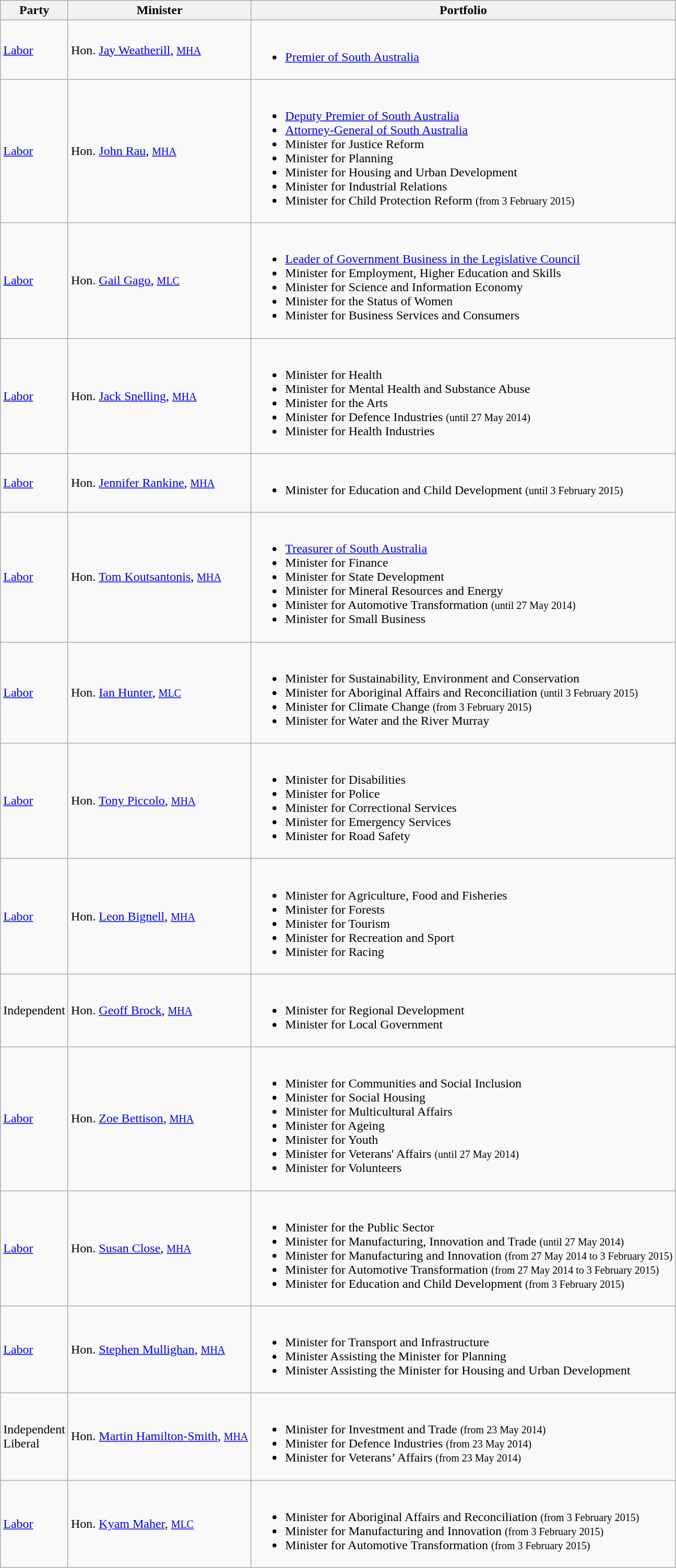<table class="wikitable sortable">
<tr>
<th>Party</th>
<th>Minister</th>
<th>Portfolio</th>
</tr>
<tr>
<td><a href='#'>Labor</a></td>
<td>Hon. <a href='#'>Jay Weatherill</a>, <small><a href='#'>MHA</a></small></td>
<td><br><ul><li><a href='#'>Premier of South Australia</a></li></ul></td>
</tr>
<tr>
<td><a href='#'>Labor</a></td>
<td>Hon. <a href='#'>John Rau</a>, <small><a href='#'>MHA</a></small></td>
<td><br><ul><li><a href='#'>Deputy Premier of South Australia</a></li><li><a href='#'>Attorney-General of South Australia</a></li><li>Minister for Justice Reform</li><li>Minister for Planning</li><li>Minister for Housing and Urban Development</li><li>Minister for Industrial Relations</li><li>Minister for Child Protection Reform <small>(from 3 February 2015)</small></li></ul></td>
</tr>
<tr>
<td><a href='#'>Labor</a></td>
<td>Hon. <a href='#'>Gail Gago</a>, <small><a href='#'>MLC</a></small></td>
<td><br><ul><li><a href='#'>Leader of Government Business in the Legislative Council</a></li><li>Minister for Employment, Higher Education and Skills</li><li>Minister for Science and Information Economy</li><li>Minister for the Status of Women</li><li>Minister for Business Services and Consumers</li></ul></td>
</tr>
<tr>
<td><a href='#'>Labor</a></td>
<td>Hon. <a href='#'>Jack Snelling</a>, <small><a href='#'>MHA</a></small></td>
<td><br><ul><li>Minister for Health</li><li>Minister for Mental Health and Substance Abuse</li><li>Minister for the Arts</li><li>Minister for Defence Industries <small>(until 27 May 2014)</small></li><li>Minister for Health Industries</li></ul></td>
</tr>
<tr>
<td><a href='#'>Labor</a></td>
<td>Hon. <a href='#'>Jennifer Rankine</a>, <small><a href='#'>MHA</a></small></td>
<td><br><ul><li>Minister for Education and Child Development <small>(until 3 February 2015)</small></li></ul></td>
</tr>
<tr>
<td><a href='#'>Labor</a></td>
<td>Hon. <a href='#'>Tom Koutsantonis</a>, <small><a href='#'>MHA</a></small></td>
<td><br><ul><li><a href='#'>Treasurer of South Australia</a></li><li>Minister for Finance</li><li>Minister for State Development</li><li>Minister for Mineral Resources and Energy</li><li>Minister for Automotive Transformation <small>(until 27 May 2014)</small></li><li>Minister for Small Business</li></ul></td>
</tr>
<tr>
<td><a href='#'>Labor</a></td>
<td>Hon. <a href='#'>Ian Hunter</a>, <small><a href='#'>MLC</a></small></td>
<td><br><ul><li>Minister for Sustainability, Environment and Conservation</li><li>Minister for Aboriginal Affairs and Reconciliation <small>(until 3 February 2015)</small></li><li>Minister for Climate Change <small>(from 3 February 2015)</small></li><li>Minister for Water and the River Murray</li></ul></td>
</tr>
<tr>
<td><a href='#'>Labor</a></td>
<td>Hon. <a href='#'>Tony Piccolo</a>, <small><a href='#'>MHA</a></small></td>
<td><br><ul><li>Minister for Disabilities</li><li>Minister for Police</li><li>Minister for Correctional Services</li><li>Minister for Emergency Services</li><li>Minister for Road Safety</li></ul></td>
</tr>
<tr>
<td><a href='#'>Labor</a></td>
<td>Hon. <a href='#'>Leon Bignell</a>, <small><a href='#'>MHA</a></small></td>
<td><br><ul><li>Minister for Agriculture, Food and Fisheries</li><li>Minister for Forests</li><li>Minister for Tourism</li><li>Minister for Recreation and Sport</li><li>Minister for Racing</li></ul></td>
</tr>
<tr>
<td>Independent</td>
<td>Hon. <a href='#'>Geoff Brock</a>, <small><a href='#'>MHA</a></small></td>
<td><br><ul><li>Minister for Regional Development</li><li>Minister for Local Government</li></ul></td>
</tr>
<tr>
<td><a href='#'>Labor</a></td>
<td>Hon. <a href='#'>Zoe Bettison</a>, <small><a href='#'>MHA</a></small></td>
<td><br><ul><li>Minister for Communities and Social Inclusion</li><li>Minister for Social Housing</li><li>Minister for Multicultural Affairs</li><li>Minister for Ageing</li><li>Minister for Youth</li><li>Minister for Veterans' Affairs <small>(until 27 May 2014)</small></li><li>Minister for Volunteers</li></ul></td>
</tr>
<tr>
<td><a href='#'>Labor</a></td>
<td>Hon. <a href='#'>Susan Close</a>, <small><a href='#'>MHA</a></small></td>
<td><br><ul><li>Minister for the Public Sector</li><li>Minister for Manufacturing, Innovation and Trade <small>(until 27 May 2014)</small></li><li>Minister for Manufacturing and Innovation <small>(from 27 May 2014 to 3 February 2015)</small></li><li>Minister for Automotive Transformation <small>(from 27 May 2014 to 3 February 2015)</small></li><li>Minister for Education and Child Development <small>(from 3 February 2015)</small></li></ul></td>
</tr>
<tr>
<td><a href='#'>Labor</a></td>
<td>Hon. <a href='#'>Stephen Mullighan</a>, <small><a href='#'>MHA</a></small></td>
<td><br><ul><li>Minister for Transport and Infrastructure</li><li>Minister Assisting the Minister for Planning</li><li>Minister Assisting the Minister for Housing and Urban Development</li></ul></td>
</tr>
<tr>
<td>Independent<br>Liberal</td>
<td>Hon. <a href='#'>Martin Hamilton-Smith</a>, <small><a href='#'>MHA</a></small></td>
<td><br><ul><li>Minister for Investment and Trade <small>(from 23 May 2014)</small></li><li>Minister for Defence Industries <small>(from 23 May 2014)</small></li><li>Minister for Veterans’ Affairs <small>(from 23 May 2014)</small></li></ul></td>
</tr>
<tr>
<td><a href='#'>Labor</a></td>
<td>Hon. <a href='#'>Kyam Maher</a>, <small><a href='#'>MLC</a></small></td>
<td><br><ul><li>Minister for Aboriginal Affairs and Reconciliation <small>(from 3 February 2015)</small></li><li>Minister for Manufacturing and Innovation <small>(from 3 February 2015)</small></li><li>Minister for Automotive Transformation <small>(from 3 February 2015)</small></li></ul></td>
</tr>
</table>
